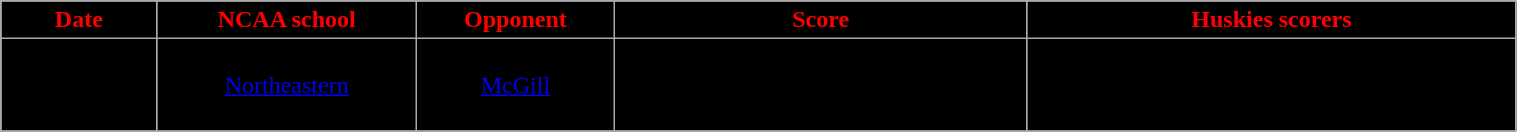<table class="wikitable" width="80%">
<tr align="center"  style="background:black;color:red;">
<td><strong>Date</strong></td>
<td><strong>NCAA school</strong></td>
<td><strong>Opponent</strong></td>
<td><strong>Score</strong></td>
<td><strong>Huskies scorers</strong></td>
</tr>
<tr align="center" bgcolor=" ">
<td>Sept. 26</td>
<td><a href='#'>Northeastern</a></td>
<td><a href='#'>McGill</a></td>
<td>3–2 (OT), Northeastern</td>
<td>Katie McSorley<br>Lori Antflick<br>Kristi Kehoe (game winner)</td>
</tr>
</table>
